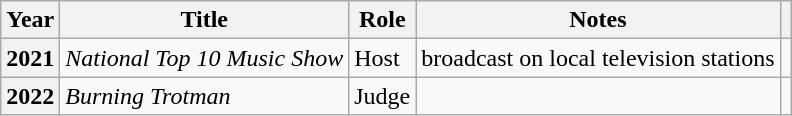<table class="wikitable  plainrowheaders">
<tr>
<th scope="col">Year</th>
<th scope="col">Title</th>
<th scope="col">Role</th>
<th scope="col">Notes</th>
<th scope="col" class="unsortable"></th>
</tr>
<tr>
<th scope="row">2021</th>
<td><em>National Top 10 Music Show</em></td>
<td>Host</td>
<td>broadcast on local television stations</td>
<td></td>
</tr>
<tr>
<th scope="row">2022</th>
<td><em>Burning Trotman</em></td>
<td>Judge</td>
<td></td>
<td></td>
</tr>
</table>
